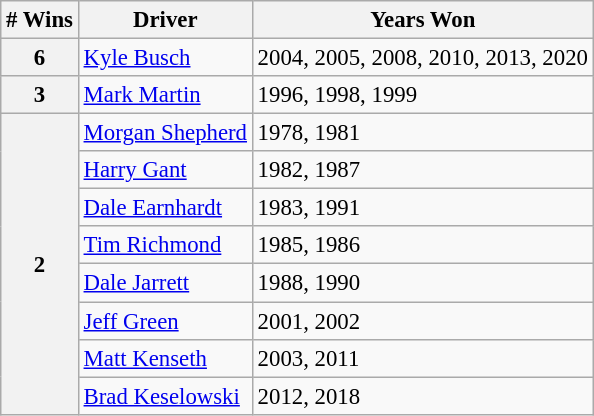<table class="wikitable" style="font-size: 95%;">
<tr>
<th># Wins</th>
<th>Driver</th>
<th>Years Won</th>
</tr>
<tr>
<th>6</th>
<td><a href='#'>Kyle Busch</a></td>
<td>2004, 2005, 2008, 2010, 2013, 2020</td>
</tr>
<tr>
<th>3</th>
<td><a href='#'>Mark Martin</a></td>
<td>1996, 1998, 1999</td>
</tr>
<tr>
<th rowspan="8">2</th>
<td><a href='#'>Morgan Shepherd</a></td>
<td>1978, 1981</td>
</tr>
<tr>
<td><a href='#'>Harry Gant</a></td>
<td>1982, 1987</td>
</tr>
<tr>
<td><a href='#'>Dale Earnhardt</a></td>
<td>1983, 1991</td>
</tr>
<tr>
<td><a href='#'>Tim Richmond</a></td>
<td>1985, 1986</td>
</tr>
<tr>
<td><a href='#'>Dale Jarrett</a></td>
<td>1988, 1990</td>
</tr>
<tr>
<td><a href='#'>Jeff Green</a></td>
<td>2001, 2002</td>
</tr>
<tr>
<td><a href='#'>Matt Kenseth</a></td>
<td>2003, 2011</td>
</tr>
<tr>
<td><a href='#'>Brad Keselowski</a></td>
<td>2012, 2018</td>
</tr>
</table>
